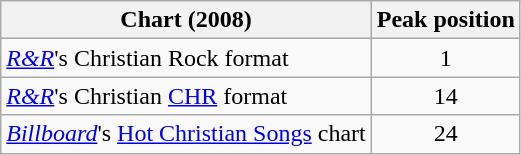<table class="wikitable sortable">
<tr>
<th>Chart (2008)</th>
<th>Peak position</th>
</tr>
<tr>
<td><a href='#'><em>R&R</em></a>'s Christian Rock format</td>
<td align="center">1</td>
</tr>
<tr>
<td><a href='#'><em>R&R</em></a>'s Christian <a href='#'>CHR</a> format</td>
<td align="center">14</td>
</tr>
<tr>
<td><a href='#'><em>Billboard</em></a>'s <a href='#'>Hot Christian Songs</a> chart</td>
<td align="center">24</td>
</tr>
</table>
